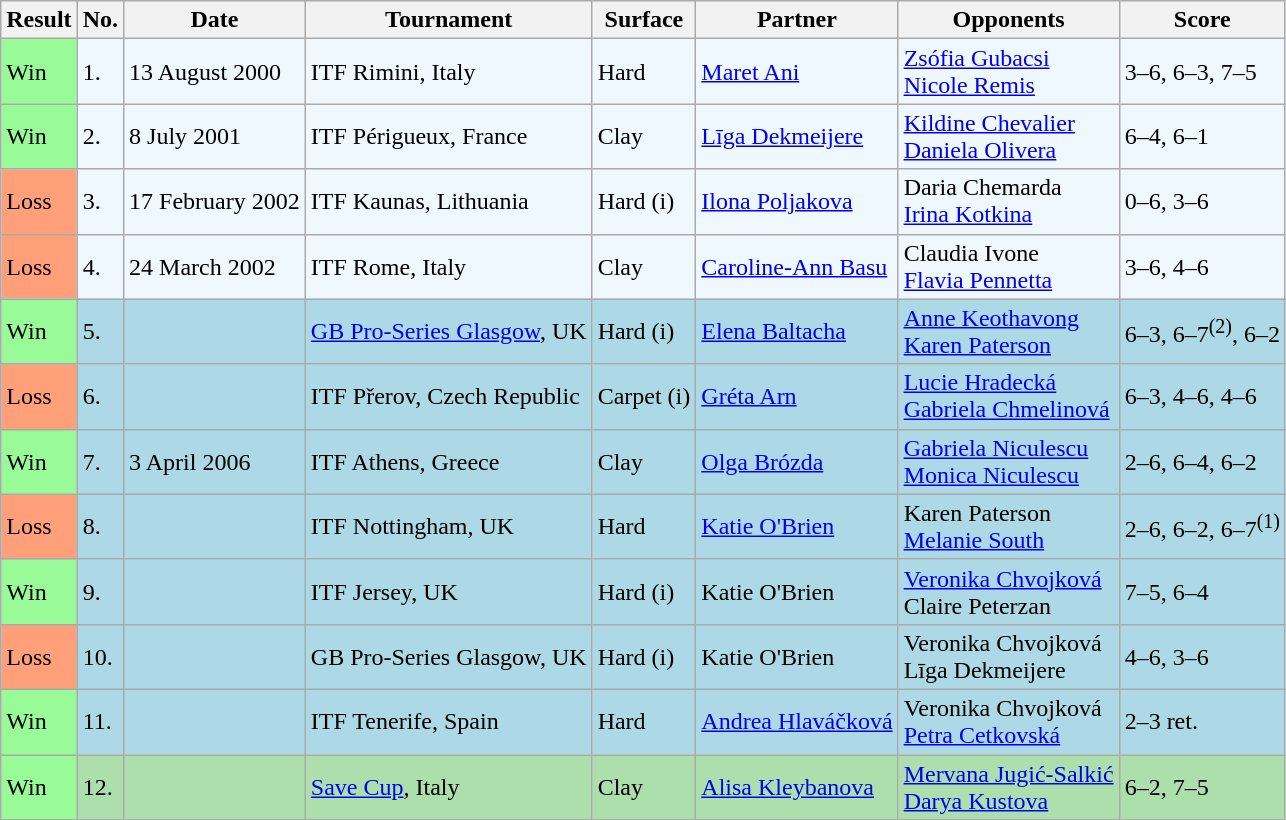<table class="sortable wikitable">
<tr>
<th>Result</th>
<th>No.</th>
<th>Date</th>
<th>Tournament</th>
<th>Surface</th>
<th>Partner</th>
<th>Opponents</th>
<th class="unsortable">Score</th>
</tr>
<tr style="background:#f0f8ff;">
<td bgcolor="98FB98">Win</td>
<td>1.</td>
<td>13 August 2000</td>
<td>ITF Rimini, Italy</td>
<td>Hard</td>
<td> <a href='#'>Maret Ani</a></td>
<td> <a href='#'>Zsófia Gubacsi</a> <br>  <a href='#'>Nicole Remis</a></td>
<td>3–6, 6–3, 7–5</td>
</tr>
<tr style="background:#f0f8ff;">
<td bgcolor="98FB98">Win</td>
<td>2.</td>
<td>8 July 2001</td>
<td>ITF Périgueux, France</td>
<td>Clay</td>
<td> <a href='#'>Līga Dekmeijere</a></td>
<td> <a href='#'>Kildine Chevalier</a> <br>  <a href='#'>Daniela Olivera</a></td>
<td>6–4, 6–1</td>
</tr>
<tr style="background:#f0f8ff;">
<td bgcolor="FFA07A">Loss</td>
<td>3.</td>
<td>17 February 2002</td>
<td>ITF Kaunas, Lithuania</td>
<td>Hard (i)</td>
<td> <a href='#'>Ilona Poljakova</a></td>
<td> Daria Chemarda <br>  <a href='#'>Irina Kotkina</a></td>
<td>0–6, 3–6</td>
</tr>
<tr style="background:#f0f8ff;">
<td bgcolor="FFA07A">Loss</td>
<td>4.</td>
<td>24 March 2002</td>
<td>ITF Rome, Italy</td>
<td>Clay</td>
<td> <a href='#'>Caroline-Ann Basu</a></td>
<td> Claudia Ivone <br>  <a href='#'>Flavia Pennetta</a></td>
<td>3–6, 4–6</td>
</tr>
<tr style="background:lightblue;">
<td bgcolor=#98FB98>Win</td>
<td>5.</td>
<td></td>
<td><a href='#'>GB Pro-Series Glasgow</a>, UK</td>
<td>Hard (i)</td>
<td> <a href='#'>Elena Baltacha</a></td>
<td> <a href='#'>Anne Keothavong</a> <br>  <a href='#'>Karen Paterson</a></td>
<td>6–3, 6–7<sup>(2)</sup>, 6–2</td>
</tr>
<tr style="background:lightblue;">
<td bgcolor="FFA07A">Loss</td>
<td>6.</td>
<td></td>
<td>ITF Přerov, Czech Republic</td>
<td>Carpet (i)</td>
<td> <a href='#'>Gréta Arn</a></td>
<td> <a href='#'>Lucie Hradecká</a> <br>  <a href='#'>Gabriela Chmelinová</a></td>
<td>6–3, 4–6, 4–6</td>
</tr>
<tr style="background:lightblue;">
<td bgcolor="98FB98">Win</td>
<td>7.</td>
<td>3 April 2006</td>
<td>ITF Athens, Greece</td>
<td>Clay</td>
<td> <a href='#'>Olga Brózda</a></td>
<td> <a href='#'>Gabriela Niculescu</a> <br>  <a href='#'>Monica Niculescu</a></td>
<td>2–6, 6–4, 6–2</td>
</tr>
<tr style="background:lightblue;">
<td bgcolor="FFA07A">Loss</td>
<td>8.</td>
<td></td>
<td>ITF Nottingham, UK</td>
<td>Hard</td>
<td> <a href='#'>Katie O'Brien</a></td>
<td> Karen Paterson <br>  <a href='#'>Melanie South</a></td>
<td>2–6, 6–2, 6–7<sup>(1)</sup></td>
</tr>
<tr style="background:lightblue;">
<td bgcolor="98FB98">Win</td>
<td>9.</td>
<td></td>
<td>ITF Jersey, UK</td>
<td>Hard (i)</td>
<td> Katie O'Brien</td>
<td> <a href='#'>Veronika Chvojková</a> <br>  Claire Peterzan</td>
<td>7–5, 6–4</td>
</tr>
<tr style="background:lightblue;">
<td bgcolor="FFA07A">Loss</td>
<td>10.</td>
<td></td>
<td>GB Pro-Series Glasgow, UK</td>
<td>Hard (i)</td>
<td> Katie O'Brien</td>
<td> Veronika Chvojková <br>  Līga Dekmeijere</td>
<td>4–6, 3–6</td>
</tr>
<tr style="background:lightblue;">
<td bgcolor="98FB98">Win</td>
<td>11.</td>
<td></td>
<td>ITF Tenerife, Spain</td>
<td>Hard</td>
<td> <a href='#'>Andrea Hlaváčková</a></td>
<td> Veronika Chvojková <br>  <a href='#'>Petra Cetkovská</a></td>
<td>2–3 ret.</td>
</tr>
<tr style="background:#addfad;">
<td bgcolor="98FB98">Win</td>
<td>12.</td>
<td></td>
<td><a href='#'>Save Cup</a>, Italy</td>
<td>Clay</td>
<td> <a href='#'>Alisa Kleybanova</a></td>
<td> <a href='#'>Mervana Jugić-Salkić</a> <br>  <a href='#'>Darya Kustova</a></td>
<td>6–2, 7–5</td>
</tr>
</table>
